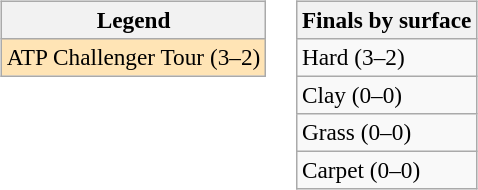<table>
<tr valign=top>
<td><br><table class=wikitable style=font-size:97%>
<tr>
<th>Legend</th>
</tr>
<tr bgcolor=moccasin>
<td>ATP Challenger Tour (3–2)</td>
</tr>
</table>
</td>
<td><br><table class=wikitable style=font-size:97%>
<tr>
<th>Finals by surface</th>
</tr>
<tr>
<td>Hard (3–2)</td>
</tr>
<tr>
<td>Clay (0–0)</td>
</tr>
<tr>
<td>Grass (0–0)</td>
</tr>
<tr>
<td>Carpet (0–0)</td>
</tr>
</table>
</td>
</tr>
</table>
